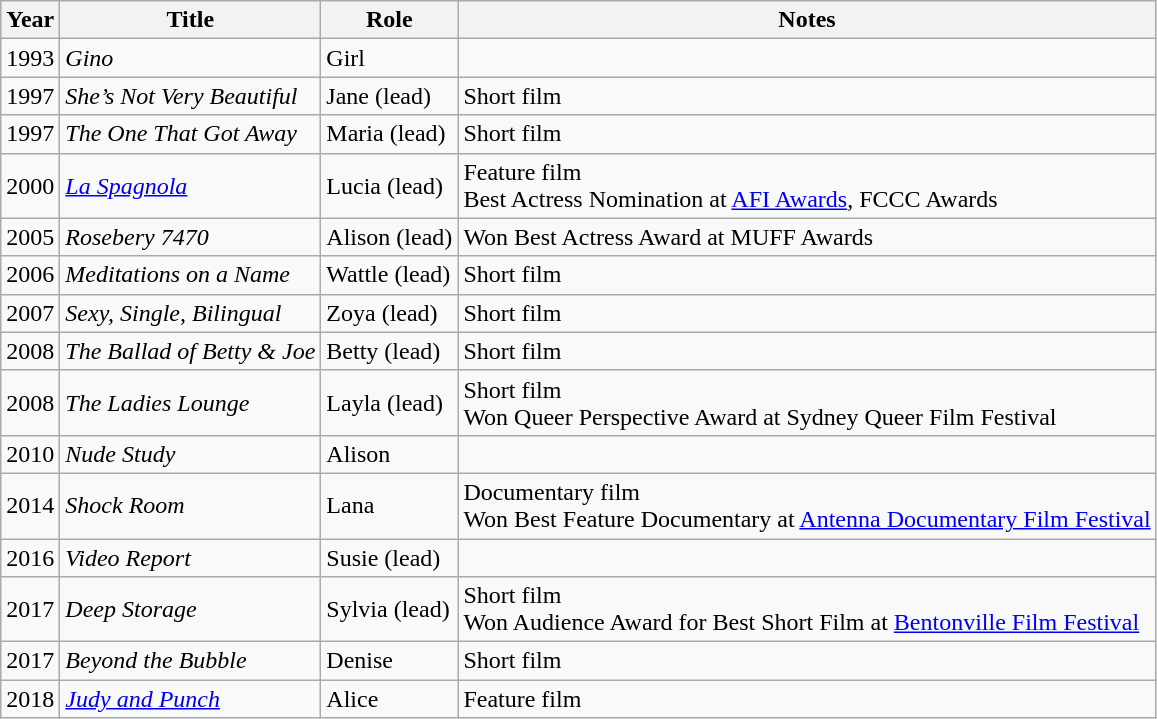<table class="wikitable">
<tr>
<th>Year</th>
<th>Title</th>
<th>Role</th>
<th>Notes</th>
</tr>
<tr>
<td>1993</td>
<td><em>Gino</em></td>
<td>Girl</td>
<td></td>
</tr>
<tr>
<td>1997</td>
<td><em>She’s Not Very Beautiful</em></td>
<td>Jane (lead)</td>
<td>Short film</td>
</tr>
<tr>
<td>1997</td>
<td><em>The One That Got Away</em></td>
<td>Maria (lead)</td>
<td>Short film</td>
</tr>
<tr>
<td>2000</td>
<td><em><a href='#'>La Spagnola</a></em></td>
<td>Lucia (lead)</td>
<td>Feature film<br>Best Actress Nomination at <a href='#'>AFI Awards</a>, FCCC Awards</td>
</tr>
<tr>
<td>2005</td>
<td><em>Rosebery 7470</em></td>
<td>Alison (lead)</td>
<td>Won Best Actress Award at MUFF Awards</td>
</tr>
<tr>
<td>2006</td>
<td><em>Meditations on a Name</em></td>
<td>Wattle (lead)</td>
<td>Short film</td>
</tr>
<tr>
<td>2007</td>
<td><em>Sexy, Single, Bilingual</em></td>
<td>Zoya (lead)</td>
<td>Short film</td>
</tr>
<tr>
<td>2008</td>
<td><em>The Ballad of Betty & Joe</em></td>
<td>Betty (lead)</td>
<td>Short film</td>
</tr>
<tr>
<td>2008</td>
<td><em>The Ladies Lounge</em></td>
<td>Layla (lead)</td>
<td>Short film<br>Won Queer Perspective Award at Sydney Queer Film Festival</td>
</tr>
<tr>
<td>2010</td>
<td><em>Nude Study</em></td>
<td>Alison</td>
<td></td>
</tr>
<tr>
<td>2014</td>
<td><em>Shock Room</em></td>
<td>Lana</td>
<td>Documentary film<br>Won Best Feature Documentary at <a href='#'>Antenna Documentary Film Festival</a></td>
</tr>
<tr>
<td>2016</td>
<td><em>Video Report</em></td>
<td>Susie (lead)</td>
<td></td>
</tr>
<tr>
<td>2017</td>
<td><em>Deep Storage</em></td>
<td>Sylvia (lead)</td>
<td>Short film<br>Won Audience Award for Best Short Film at <a href='#'>Bentonville Film Festival</a></td>
</tr>
<tr>
<td>2017</td>
<td><em>Beyond the Bubble</em></td>
<td>Denise</td>
<td>Short film</td>
</tr>
<tr>
<td>2018</td>
<td><em><a href='#'>Judy and Punch</a></em></td>
<td>Alice</td>
<td>Feature film</td>
</tr>
</table>
